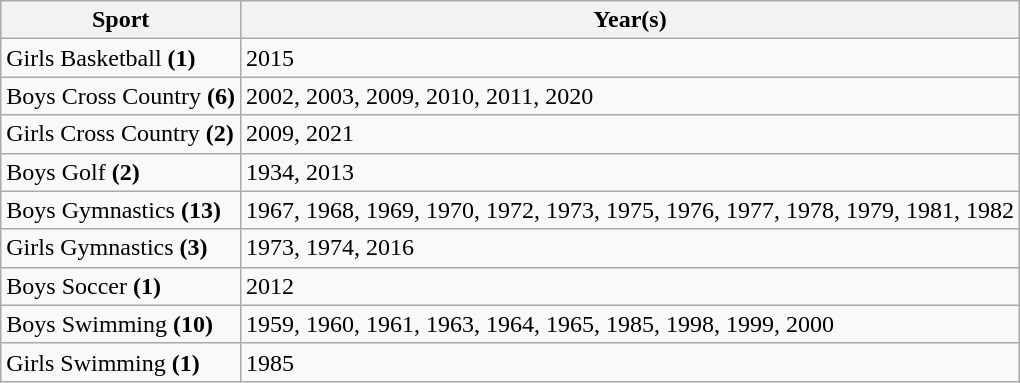<table class="wikitable">
<tr>
<th>Sport</th>
<th>Year(s)</th>
</tr>
<tr>
<td>Girls Basketball <strong>(1)</strong></td>
<td>2015</td>
</tr>
<tr>
<td>Boys Cross Country <strong>(6)</strong></td>
<td>2002, 2003, 2009, 2010, 2011, 2020</td>
</tr>
<tr>
<td>Girls Cross Country <strong>(2)</strong></td>
<td>2009, 2021</td>
</tr>
<tr>
<td>Boys Golf <strong>(2)</strong></td>
<td>1934, 2013</td>
</tr>
<tr>
<td>Boys Gymnastics <strong>(13)</strong></td>
<td>1967, 1968, 1969, 1970, 1972, 1973, 1975, 1976, 1977, 1978, 1979, 1981, 1982</td>
</tr>
<tr>
<td>Girls Gymnastics <strong>(3)</strong></td>
<td>1973, 1974, 2016</td>
</tr>
<tr>
<td>Boys Soccer <strong>(1)</strong></td>
<td>2012</td>
</tr>
<tr>
<td>Boys Swimming <strong>(10)</strong></td>
<td>1959, 1960, 1961, 1963, 1964, 1965, 1985, 1998, 1999, 2000</td>
</tr>
<tr>
<td>Girls Swimming <strong>(1)</strong></td>
<td>1985</td>
</tr>
</table>
